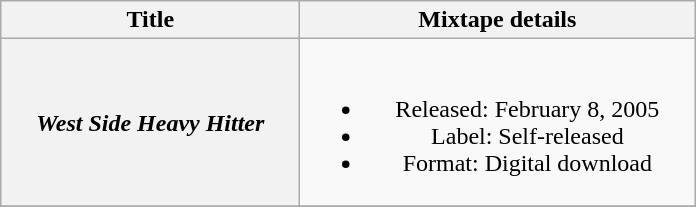<table class="wikitable plainrowheaders" style="text-align:center;">
<tr>
<th scope="col" style="width:12em;">Title</th>
<th scope="col" style="width:16em;">Mixtape details</th>
</tr>
<tr>
<th scope="row"><em>West Side Heavy Hitter</em></th>
<td><br><ul><li>Released: February 8, 2005</li><li>Label: Self-released</li><li>Format: Digital download</li></ul></td>
</tr>
<tr>
</tr>
</table>
